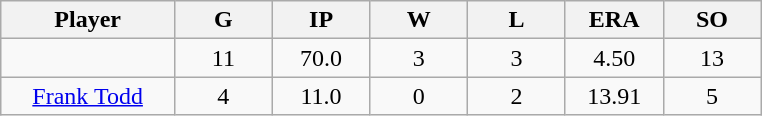<table class="wikitable sortable">
<tr>
<th bgcolor="#DDDDFF" width="16%">Player</th>
<th bgcolor="#DDDDFF" width="9%">G</th>
<th bgcolor="#DDDDFF" width="9%">IP</th>
<th bgcolor="#DDDDFF" width="9%">W</th>
<th bgcolor="#DDDDFF" width="9%">L</th>
<th bgcolor="#DDDDFF" width="9%">ERA</th>
<th bgcolor="#DDDDFF" width="9%">SO</th>
</tr>
<tr align="center">
<td></td>
<td>11</td>
<td>70.0</td>
<td>3</td>
<td>3</td>
<td>4.50</td>
<td>13</td>
</tr>
<tr align="center">
<td><a href='#'>Frank Todd</a></td>
<td>4</td>
<td>11.0</td>
<td>0</td>
<td>2</td>
<td>13.91</td>
<td>5</td>
</tr>
</table>
